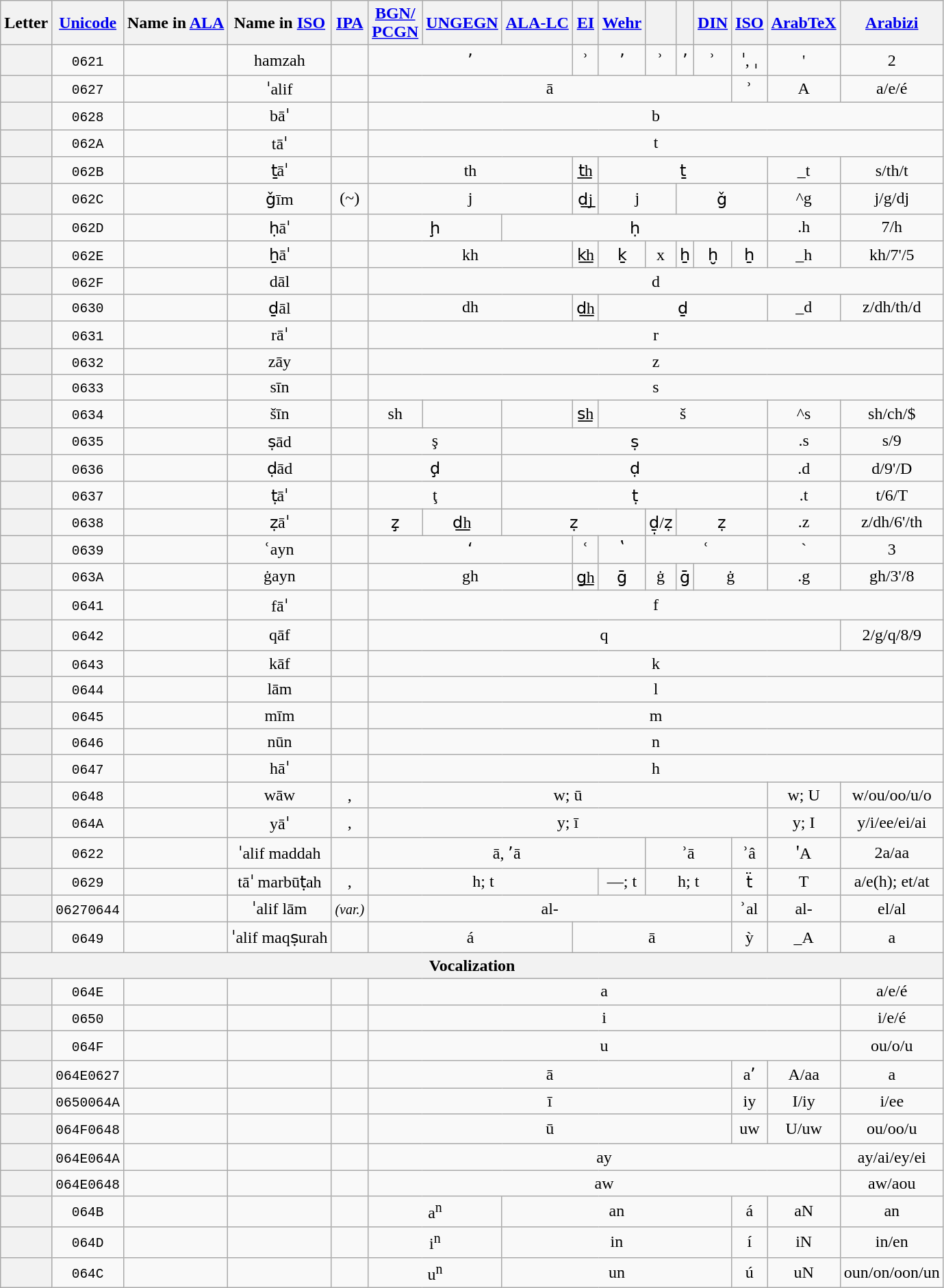<table class="wikitable" style="text-align:center;">
<tr>
<th>Letter</th>
<th><a href='#'>Unicode</a></th>
<th>Name in <a href='#'>ALA</a></th>
<th>Name in <a href='#'>ISO</a></th>
<th><a href='#'>IPA</a></th>
<th><a href='#'>BGN/<br>PCGN</a></th>
<th><a href='#'>UNGEGN</a></th>
<th><a href='#'>ALA-LC</a></th>
<th><a href='#'>EI</a></th>
<th><a href='#'>Wehr</a></th>
<th></th>
<th></th>
<th><a href='#'>DIN</a></th>
<th><a href='#'>ISO</a></th>
<th><a href='#'>ArabTeX</a></th>
<th><a href='#'>Arabizi</a></th>
</tr>
<tr>
<th><big></big> ‎</th>
<td><code>0621</code></td>
<td></td>
<td>hamzah</td>
<td></td>
<td colspan="3"><span>ʼ</span></td>
<td><span>ʾ</span></td>
<td><span>ʼ</span></td>
<td><span>ʾ</span></td>
<td><span>ʼ</span></td>
<td><span>ʾ</span></td>
<td><span>ˈ</span>, <span>ˌ</span></td>
<td><span>'</span></td>
<td>2</td>
</tr>
<tr>
<th><big></big></th>
<td><code>0627</code></td>
<td></td>
<td>ˈalif</td>
<td></td>
<td colspan="8">ā</td>
<td><span>ʾ</span></td>
<td>A</td>
<td>a/e/é</td>
</tr>
<tr>
<th><big></big></th>
<td><code>0628</code></td>
<td></td>
<td>bāˈ</td>
<td></td>
<td colspan="11">b</td>
</tr>
<tr>
<th><big></big></th>
<td><code>062A</code></td>
<td></td>
<td>tāˈ</td>
<td></td>
<td colspan="11">t</td>
</tr>
<tr>
<th><big></big></th>
<td><code>062B</code></td>
<td></td>
<td>ṯāˈ</td>
<td></td>
<td colspan="3">th</td>
<td>t͟h</td>
<td colspan="5">ṯ</td>
<td>_t</td>
<td>s/th/t</td>
</tr>
<tr>
<th><big></big> ‎</th>
<td><code>062C</code></td>
<td></td>
<td>ǧīm</td>
<td> (~)</td>
<td colspan="3">j</td>
<td>d͟j</td>
<td colspan="2">j</td>
<td colspan="3">ǧ</td>
<td>^g</td>
<td>j/g/dj</td>
</tr>
<tr>
<th><big></big></th>
<td><code>062D</code></td>
<td></td>
<td>ḥāˈ</td>
<td></td>
<td colspan="2">ḩ</td>
<td colspan="7">ḥ</td>
<td>.h</td>
<td>7/h</td>
</tr>
<tr>
<th><big></big></th>
<td><code>062E</code></td>
<td></td>
<td>ẖāˈ</td>
<td></td>
<td colspan="3">kh</td>
<td>k͟h</td>
<td>ḵ</td>
<td>x</td>
<td>ẖ</td>
<td>ḫ</td>
<td>ẖ</td>
<td>_h</td>
<td>kh/7'/5</td>
</tr>
<tr>
<th><big></big></th>
<td><code>062F</code></td>
<td></td>
<td>dāl</td>
<td></td>
<td colspan="11">d</td>
</tr>
<tr>
<th><big></big></th>
<td><code>0630</code></td>
<td></td>
<td>ḏāl</td>
<td></td>
<td colspan="3">dh</td>
<td>d͟h</td>
<td colspan="5">ḏ</td>
<td>_d</td>
<td>z/dh/th/d</td>
</tr>
<tr>
<th><big></big></th>
<td><code>0631</code></td>
<td></td>
<td>rāˈ</td>
<td></td>
<td colspan="11">r</td>
</tr>
<tr>
<th><big></big></th>
<td><code>0632</code></td>
<td></td>
<td>zāy</td>
<td></td>
<td colspan="11">z</td>
</tr>
<tr>
<th><big></big></th>
<td><code>0633</code></td>
<td></td>
<td>sīn</td>
<td></td>
<td colspan="11">s</td>
</tr>
<tr>
<th><big></big></th>
<td><code>0634</code></td>
<td></td>
<td>šīn</td>
<td></td>
<td>sh</td>
<td></td>
<td></td>
<td>s͟h</td>
<td colspan="5">š</td>
<td>^s</td>
<td>sh/ch/$</td>
</tr>
<tr>
<th><big></big></th>
<td><code>0635</code></td>
<td></td>
<td>ṣād</td>
<td></td>
<td colspan="2">ş</td>
<td colspan="7">ṣ</td>
<td>.s</td>
<td>s/9</td>
</tr>
<tr>
<th><big></big></th>
<td><code>0636</code></td>
<td></td>
<td>ḍād</td>
<td></td>
<td colspan="2">ḑ</td>
<td colspan="7">ḍ</td>
<td>.d</td>
<td>d/9'/D</td>
</tr>
<tr>
<th><big></big></th>
<td><code>0637</code></td>
<td></td>
<td>ṭāˈ</td>
<td></td>
<td colspan="2">ţ</td>
<td colspan="7">ṭ</td>
<td>.t</td>
<td>t/6/T</td>
</tr>
<tr>
<th><big></big></th>
<td><code>0638</code></td>
<td></td>
<td>ẓāˈ</td>
<td></td>
<td>z̧</td>
<td>d͟h</td>
<td colspan="3">ẓ</td>
<td>ḏ̣/ẓ</td>
<td colspan="3">ẓ</td>
<td>.z</td>
<td>z/dh/6'/th</td>
</tr>
<tr>
<th><big></big></th>
<td><code>0639</code></td>
<td></td>
<td>ʿayn</td>
<td></td>
<td colspan="3"><span>ʻ</span></td>
<td><span>ʿ</span></td>
<td><span>ʽ</span></td>
<td colspan="4"><span>ʿ</span></td>
<td><span>`</span></td>
<td>3</td>
</tr>
<tr>
<th><big></big></th>
<td><code>063A</code></td>
<td></td>
<td>ġayn</td>
<td></td>
<td colspan="3">gh</td>
<td>g͟h</td>
<td>ḡ</td>
<td>ġ</td>
<td>ḡ</td>
<td colspan="2">ġ</td>
<td>.g</td>
<td>gh/3'/8</td>
</tr>
<tr>
<th><big></big> ‎</th>
<td><code>0641</code></td>
<td></td>
<td>fāˈ</td>
<td></td>
<td colspan="11">f</td>
</tr>
<tr>
<th><big></big> ‎</th>
<td><code>0642</code></td>
<td></td>
<td>qāf</td>
<td></td>
<td colspan="10">q</td>
<td>2/g/q/8/9</td>
</tr>
<tr>
<th><big></big></th>
<td><code>0643</code></td>
<td></td>
<td>kāf</td>
<td></td>
<td colspan="11">k</td>
</tr>
<tr>
<th><big></big></th>
<td><code>0644</code></td>
<td></td>
<td>lām</td>
<td></td>
<td colspan="11">l</td>
</tr>
<tr>
<th><big></big></th>
<td><code>0645</code></td>
<td></td>
<td>mīm</td>
<td></td>
<td colspan="11">m</td>
</tr>
<tr>
<th><big></big></th>
<td><code>0646</code></td>
<td></td>
<td>nūn</td>
<td></td>
<td colspan="11">n</td>
</tr>
<tr>
<th><big></big></th>
<td><code>0647</code></td>
<td></td>
<td>hāˈ</td>
<td></td>
<td colspan="11">h</td>
</tr>
<tr>
<th><big></big></th>
<td><code>0648</code></td>
<td></td>
<td>wāw</td>
<td>, </td>
<td colspan="9">w; ū</td>
<td>w; U</td>
<td>w/ou/oo/u/o</td>
</tr>
<tr>
<th><big></big> ‎</th>
<td><code>064A</code></td>
<td></td>
<td>yāˈ</td>
<td>, </td>
<td colspan="9">y; ī</td>
<td>y; <span>I</span></td>
<td>y/i/ee/ei/ai</td>
</tr>
<tr>
<th><big></big></th>
<td><code>0622</code></td>
<td></td>
<td>ˈalif maddah</td>
<td></td>
<td colspan="5">ā, <span>ʼ</span>ā</td>
<td colspan="3"><span>ʾ</span>ā</td>
<td><span>ʾ</span>â</td>
<td><span><big>'</big></span>A</td>
<td>2a/aa</td>
</tr>
<tr>
<th><big></big></th>
<td><code>0629</code></td>
<td></td>
<td>tāˈ marbūṭah</td>
<td>, </td>
<td colspan="4">h; t</td>
<td>—; t</td>
<td colspan="3">h; t</td>
<td>ẗ</td>
<td>T</td>
<td>a/e(h); et/at</td>
</tr>
<tr>
<th><big></big></th>
<td><code>0627</code><code>0644</code></td>
<td></td>
<td>ˈalif lām</td>
<td><small><em>(var.)</em></small></td>
<td colspan="8">al-</td>
<td><span>ʾ</span>al</td>
<td>al-</td>
<td>el/al</td>
</tr>
<tr>
<th><big></big> ‎</th>
<td><code>0649</code></td>
<td></td>
<td>ˈalif maqṣurah</td>
<td></td>
<td colspan="3">á</td>
<td colspan="5">ā</td>
<td>ỳ</td>
<td>_A</td>
<td>a</td>
</tr>
<tr>
<th colspan="16">Vocalization</th>
</tr>
<tr>
<th><big></big></th>
<td><code>064E</code></td>
<td></td>
<td></td>
<td></td>
<td colspan="10">a</td>
<td>a/e/é</td>
</tr>
<tr>
<th><big></big></th>
<td><code>0650</code></td>
<td></td>
<td></td>
<td></td>
<td colspan="10">i</td>
<td>i/e/é</td>
</tr>
<tr>
<th><big></big> ‎</th>
<td><code>064F</code></td>
<td></td>
<td></td>
<td></td>
<td colspan="10">u</td>
<td>ou/o/u</td>
</tr>
<tr>
<th><big></big></th>
<td><code>064E</code><code>0627</code></td>
<td></td>
<td></td>
<td></td>
<td colspan="8">ā</td>
<td>aʼ</td>
<td>A/aa</td>
<td>a</td>
</tr>
<tr>
<th><big></big></th>
<td><code>0650</code><code>064A</code></td>
<td></td>
<td></td>
<td></td>
<td colspan="8">ī</td>
<td>iy</td>
<td>I/iy</td>
<td>i/ee</td>
</tr>
<tr>
<th><big></big> ‎</th>
<td><code>064F</code><code>0648</code></td>
<td></td>
<td></td>
<td></td>
<td colspan="8">ū</td>
<td>uw</td>
<td>U/uw</td>
<td>ou/oo/u</td>
</tr>
<tr>
<th><big></big></th>
<td><code>064E</code><code>064A</code></td>
<td></td>
<td></td>
<td></td>
<td colspan="10">ay</td>
<td>ay/ai/ey/ei</td>
</tr>
<tr>
<th><big></big></th>
<td><code>064E</code><code>0648</code></td>
<td></td>
<td></td>
<td></td>
<td colspan="10">aw</td>
<td>aw/aou</td>
</tr>
<tr>
<th><big></big> ‎</th>
<td><code>064B</code></td>
<td></td>
<td></td>
<td></td>
<td colspan="2">a<sup>n</sup></td>
<td colspan="6">an</td>
<td>á</td>
<td>aN</td>
<td>an</td>
</tr>
<tr>
<th><big></big> ‎</th>
<td><code>064D</code></td>
<td></td>
<td></td>
<td></td>
<td colspan="2">i<sup>n</sup></td>
<td colspan="6">in</td>
<td>í</td>
<td>iN</td>
<td>in/en</td>
</tr>
<tr>
<th><big></big> ‎</th>
<td><code>064C</code></td>
<td></td>
<td></td>
<td></td>
<td colspan="2">u<sup>n</sup></td>
<td colspan="6">un</td>
<td>ú</td>
<td>uN</td>
<td>oun/on/oon/un</td>
</tr>
</table>
